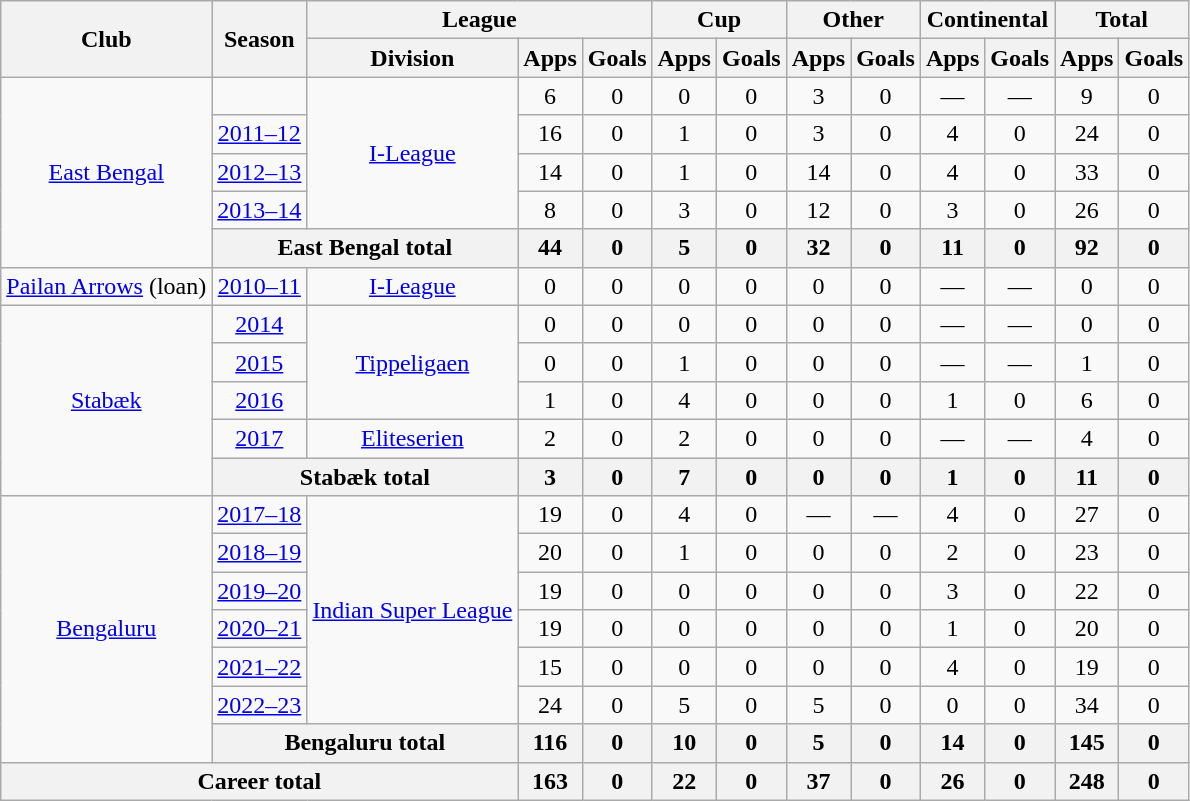<table class="wikitable" style="font-size:100%; text-align:center;">
<tr>
<th rowspan="2">Club</th>
<th rowspan="2">Season</th>
<th colspan="3">League</th>
<th colspan="2">Cup</th>
<th colspan="2">Other</th>
<th colspan="2">Continental</th>
<th colspan="2">Total</th>
</tr>
<tr>
<th>Division</th>
<th>Apps</th>
<th>Goals</th>
<th>Apps</th>
<th>Goals</th>
<th>Apps</th>
<th>Goals</th>
<th>Apps</th>
<th>Goals</th>
<th>Apps</th>
<th>Goals</th>
</tr>
<tr>
<td rowspan="5"><a href='#'>East Bengal</a></td>
<td></td>
<td rowspan="4"><a href='#'>I-League</a></td>
<td>6</td>
<td>0</td>
<td>0</td>
<td>0</td>
<td>3</td>
<td>0</td>
<td>—</td>
<td>—</td>
<td>9</td>
<td>0</td>
</tr>
<tr>
<td><a href='#'>2011–12</a></td>
<td>16</td>
<td>0</td>
<td>1</td>
<td>0</td>
<td>3</td>
<td>0</td>
<td>4</td>
<td>0</td>
<td>24</td>
<td>0</td>
</tr>
<tr>
<td><a href='#'>2012–13</a></td>
<td>14</td>
<td>0</td>
<td>1</td>
<td>0</td>
<td>14</td>
<td>0</td>
<td>4</td>
<td>0</td>
<td>33</td>
<td>0</td>
</tr>
<tr>
<td><a href='#'>2013–14</a></td>
<td>8</td>
<td>0</td>
<td>3</td>
<td>0</td>
<td>12</td>
<td>0</td>
<td>3</td>
<td>0</td>
<td>26</td>
<td>0</td>
</tr>
<tr>
<th colspan="2">East Bengal total</th>
<th>44</th>
<th>0</th>
<th>5</th>
<th>0</th>
<th>32</th>
<th>0</th>
<th>11</th>
<th>0</th>
<th>92</th>
<th>0</th>
</tr>
<tr>
<td rowspan="1"><a href='#'>Pailan Arrows</a> (loan)</td>
<td><a href='#'>2010–11</a></td>
<td rowspan="1"><a href='#'>I-League</a></td>
<td>0</td>
<td>0</td>
<td>0</td>
<td>0</td>
<td>0</td>
<td>0</td>
<td>—</td>
<td>—</td>
<td>0</td>
<td>0</td>
</tr>
<tr>
<td rowspan="5"><a href='#'>Stabæk</a></td>
<td><a href='#'>2014</a></td>
<td rowspan="3"><a href='#'>Tippeligaen</a></td>
<td>0</td>
<td>0</td>
<td>0</td>
<td>0</td>
<td>0</td>
<td>0</td>
<td>—</td>
<td>—</td>
<td>0</td>
<td>0</td>
</tr>
<tr>
<td><a href='#'>2015</a></td>
<td>0</td>
<td>0</td>
<td>1</td>
<td>0</td>
<td>0</td>
<td>0</td>
<td>—</td>
<td>—</td>
<td>1</td>
<td>0</td>
</tr>
<tr>
<td><a href='#'>2016</a></td>
<td>1</td>
<td>0</td>
<td>4</td>
<td>0</td>
<td>0</td>
<td>0</td>
<td>1</td>
<td>0</td>
<td>6</td>
<td>0</td>
</tr>
<tr>
<td><a href='#'>2017</a></td>
<td><a href='#'>Eliteserien</a></td>
<td>2</td>
<td>0</td>
<td>2</td>
<td>0</td>
<td>0</td>
<td>0</td>
<td>—</td>
<td>—</td>
<td>4</td>
<td>0</td>
</tr>
<tr>
<th colspan="2">Stabæk total</th>
<th>3</th>
<th>0</th>
<th>7</th>
<th>0</th>
<th>0</th>
<th>0</th>
<th>1</th>
<th>0</th>
<th>11</th>
<th>0</th>
</tr>
<tr>
<td rowspan="7"><a href='#'>Bengaluru</a></td>
<td><a href='#'>2017–18</a></td>
<td rowspan="6"><a href='#'>Indian Super League</a></td>
<td>19</td>
<td>0</td>
<td>4</td>
<td>0</td>
<td>—</td>
<td>—</td>
<td>4</td>
<td>0</td>
<td>27</td>
<td>0</td>
</tr>
<tr>
<td><a href='#'>2018–19</a></td>
<td>20</td>
<td>0</td>
<td>1</td>
<td>0</td>
<td>0</td>
<td>0</td>
<td>2</td>
<td>0</td>
<td>23</td>
<td>0</td>
</tr>
<tr>
<td><a href='#'>2019–20</a></td>
<td>19</td>
<td>0</td>
<td>0</td>
<td>0</td>
<td>0</td>
<td>0</td>
<td>3</td>
<td>0</td>
<td>22</td>
<td>0</td>
</tr>
<tr>
<td><a href='#'>2020–21</a></td>
<td>19</td>
<td>0</td>
<td>0</td>
<td>0</td>
<td>0</td>
<td>0</td>
<td>1</td>
<td>0</td>
<td>20</td>
<td>0</td>
</tr>
<tr>
<td><a href='#'>2021–22</a></td>
<td>15</td>
<td>0</td>
<td>0</td>
<td>0</td>
<td>0</td>
<td>0</td>
<td>4</td>
<td>0</td>
<td>19</td>
<td>0</td>
</tr>
<tr>
<td><a href='#'>2022–23</a></td>
<td>24</td>
<td>0</td>
<td>5</td>
<td>0</td>
<td>5</td>
<td>0</td>
<td>0</td>
<td>0</td>
<td>34</td>
<td>0</td>
</tr>
<tr>
<th colspan="2">Bengaluru total</th>
<th>116</th>
<th>0</th>
<th>10</th>
<th>0</th>
<th>5</th>
<th>0</th>
<th>14</th>
<th>0</th>
<th>145</th>
<th>0</th>
</tr>
<tr>
<th colspan="3">Career total</th>
<th>163</th>
<th>0</th>
<th>22</th>
<th>0</th>
<th>37</th>
<th>0</th>
<th>26</th>
<th>0</th>
<th>248</th>
<th>0</th>
</tr>
</table>
